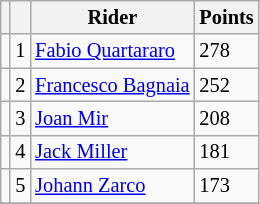<table class="wikitable" style="font-size: 85%;">
<tr>
<th></th>
<th></th>
<th>Rider</th>
<th>Points</th>
</tr>
<tr>
<td></td>
<td align=center>1</td>
<td> <a href='#'>Fabio Quartararo</a></td>
<td align=left>278</td>
</tr>
<tr>
<td></td>
<td align=center>2</td>
<td> <a href='#'>Francesco Bagnaia</a></td>
<td align=left>252</td>
</tr>
<tr>
<td></td>
<td align=center>3</td>
<td> <a href='#'>Joan Mir</a></td>
<td align=left>208</td>
</tr>
<tr>
<td></td>
<td align=center>4</td>
<td> <a href='#'>Jack Miller</a></td>
<td align=left>181</td>
</tr>
<tr>
<td></td>
<td align=center>5</td>
<td> <a href='#'>Johann Zarco</a></td>
<td align=left>173</td>
</tr>
<tr>
</tr>
</table>
